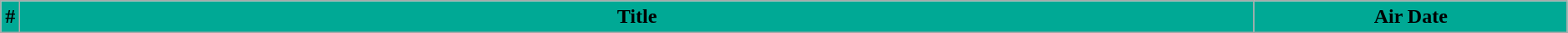<table class="wikitable plainrowheaders" width="99%" style="background:#FFFFFF;">
<tr>
<th width="1%" style="background:#00A995;">#</th>
<th style="background:#00A995;">Title</th>
<th width="20%" style="background:#00A995;">Air Date<br>
























</th>
</tr>
</table>
